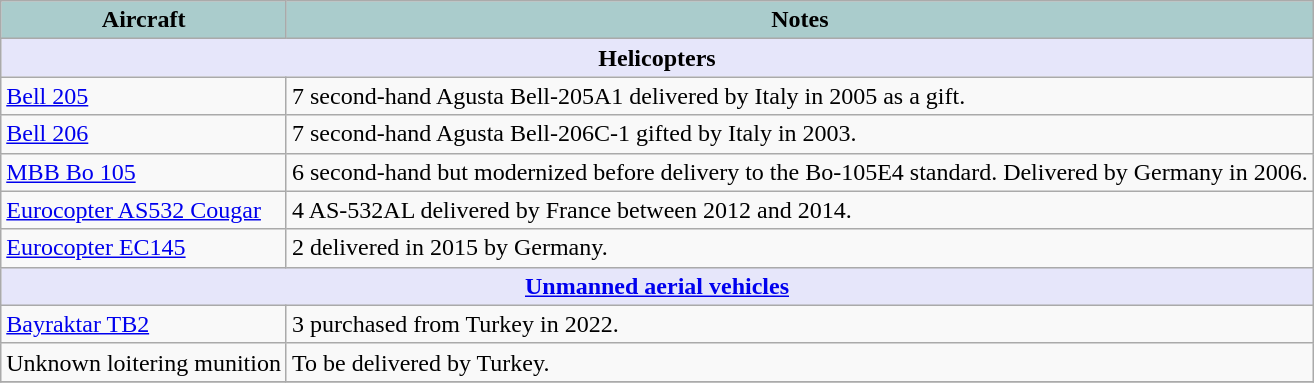<table class="wikitable">
<tr>
<th style="text-align:center; background:#acc;">Aircraft</th>
<th style="text-align: center; background:#acc;">Notes</th>
</tr>
<tr>
<th colspan="2" style="align: center; background: lavender;">Helicopters</th>
</tr>
<tr>
<td><a href='#'>Bell 205</a></td>
<td>7 second-hand Agusta Bell-205A1 delivered by Italy in 2005 as a gift.</td>
</tr>
<tr>
<td><a href='#'>Bell 206</a></td>
<td>7 second-hand Agusta Bell-206C-1 gifted by Italy in 2003.</td>
</tr>
<tr>
<td><a href='#'>MBB Bo 105</a></td>
<td>6 second-hand but modernized before delivery to the Bo-105E4 standard. Delivered by Germany in 2006.</td>
</tr>
<tr>
<td><a href='#'>Eurocopter AS532 Cougar</a></td>
<td>4 AS-532AL delivered by France between 2012 and 2014.</td>
</tr>
<tr>
<td><a href='#'>Eurocopter EC145</a></td>
<td>2 delivered in 2015 by Germany.</td>
</tr>
<tr>
<th colspan="2" style="align: center; background: lavender;"><a href='#'>Unmanned aerial vehicles</a></th>
</tr>
<tr>
<td><a href='#'>Bayraktar TB2</a></td>
<td>3 purchased from Turkey in 2022.</td>
</tr>
<tr>
<td>Unknown loitering munition</td>
<td>To be delivered by Turkey.</td>
</tr>
<tr>
</tr>
</table>
